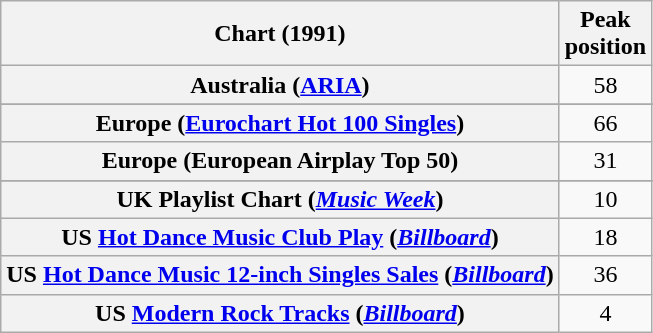<table class="wikitable sortable plainrowheaders" style="text-align:center">
<tr>
<th>Chart (1991)</th>
<th style="text-align:center;">Peak<br>position</th>
</tr>
<tr>
<th scope="row">Australia (<a href='#'>ARIA</a>)</th>
<td>58</td>
</tr>
<tr>
</tr>
<tr>
<th scope="row">Europe (<a href='#'>Eurochart Hot 100 Singles</a>)</th>
<td>66</td>
</tr>
<tr>
<th scope="row">Europe (European Airplay Top 50)</th>
<td>31</td>
</tr>
<tr>
</tr>
<tr>
</tr>
<tr>
<th scope="row">UK Playlist Chart (<em><a href='#'>Music Week</a></em>)</th>
<td>10</td>
</tr>
<tr>
<th scope="row">US <a href='#'>Hot Dance Music Club Play</a> (<em><a href='#'>Billboard</a></em>)</th>
<td>18</td>
</tr>
<tr>
<th scope="row">US <a href='#'>Hot Dance Music 12-inch Singles Sales</a> (<em><a href='#'>Billboard</a></em>)</th>
<td>36</td>
</tr>
<tr>
<th scope="row">US <a href='#'>Modern Rock Tracks</a> (<em><a href='#'>Billboard</a></em>)</th>
<td>4</td>
</tr>
</table>
